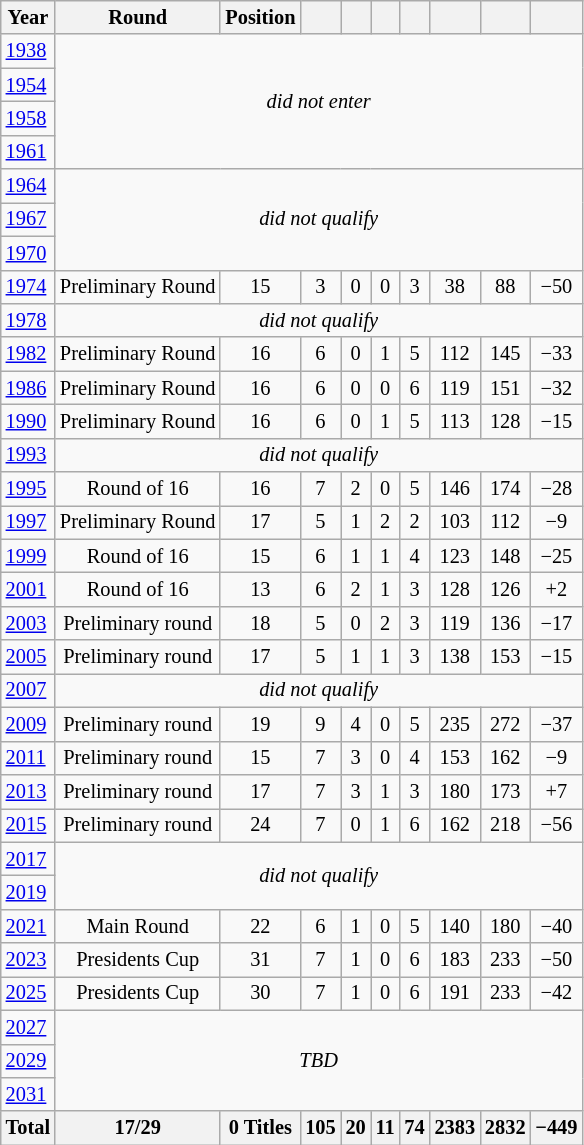<table class="wikitable" style="font-size: 90%; text-align:center; font-size:85%;">
<tr>
<th>Year</th>
<th>Round</th>
<th>Position</th>
<th></th>
<th></th>
<th></th>
<th></th>
<th></th>
<th></th>
<th></th>
</tr>
<tr>
<td align="left"> <a href='#'>1938</a></td>
<td colspan=9 rowspan=4><em>did not enter</em></td>
</tr>
<tr>
<td align="left"> <a href='#'>1954</a></td>
</tr>
<tr>
<td align="left"> <a href='#'>1958</a></td>
</tr>
<tr>
<td align="left"> <a href='#'>1961</a></td>
</tr>
<tr>
<td align="left"> <a href='#'>1964</a></td>
<td colspan=9 rowspan=3><em>did not qualify</em></td>
</tr>
<tr>
<td align="left"> <a href='#'>1967</a></td>
</tr>
<tr>
<td align="left"> <a href='#'>1970</a></td>
</tr>
<tr>
<td align="left"> <a href='#'>1974</a></td>
<td>Preliminary Round</td>
<td>15</td>
<td>3</td>
<td>0</td>
<td>0</td>
<td>3</td>
<td>38</td>
<td>88</td>
<td>−50</td>
</tr>
<tr>
<td align="left"> <a href='#'>1978</a></td>
<td colspan=9><em>did not qualify</em></td>
</tr>
<tr>
<td align="left"> <a href='#'>1982</a></td>
<td>Preliminary Round</td>
<td>16</td>
<td>6</td>
<td>0</td>
<td>1</td>
<td>5</td>
<td>112</td>
<td>145</td>
<td>−33</td>
</tr>
<tr>
<td align="left"> <a href='#'>1986</a></td>
<td>Preliminary Round</td>
<td>16</td>
<td>6</td>
<td>0</td>
<td>0</td>
<td>6</td>
<td>119</td>
<td>151</td>
<td>−32</td>
</tr>
<tr>
<td align="left"> <a href='#'>1990</a></td>
<td>Preliminary Round</td>
<td>16</td>
<td>6</td>
<td>0</td>
<td>1</td>
<td>5</td>
<td>113</td>
<td>128</td>
<td>−15</td>
</tr>
<tr>
<td align="left"> <a href='#'>1993</a></td>
<td colspan=9><em>did not qualify</em></td>
</tr>
<tr>
<td align="left"> <a href='#'>1995</a></td>
<td>Round of 16</td>
<td>16</td>
<td>7</td>
<td>2</td>
<td>0</td>
<td>5</td>
<td>146</td>
<td>174</td>
<td>−28</td>
</tr>
<tr>
<td align="left"> <a href='#'>1997</a></td>
<td>Preliminary Round</td>
<td>17</td>
<td>5</td>
<td>1</td>
<td>2</td>
<td>2</td>
<td>103</td>
<td>112</td>
<td>−9</td>
</tr>
<tr>
<td align="left"> <a href='#'>1999</a></td>
<td>Round of 16</td>
<td>15</td>
<td>6</td>
<td>1</td>
<td>1</td>
<td>4</td>
<td>123</td>
<td>148</td>
<td>−25</td>
</tr>
<tr>
<td align="left"> <a href='#'>2001</a></td>
<td>Round of 16</td>
<td>13</td>
<td>6</td>
<td>2</td>
<td>1</td>
<td>3</td>
<td>128</td>
<td>126</td>
<td>+2</td>
</tr>
<tr>
<td align="left"> <a href='#'>2003</a></td>
<td>Preliminary round</td>
<td>18</td>
<td>5</td>
<td>0</td>
<td>2</td>
<td>3</td>
<td>119</td>
<td>136</td>
<td>−17</td>
</tr>
<tr>
<td align="left"> <a href='#'>2005</a></td>
<td>Preliminary round</td>
<td>17</td>
<td>5</td>
<td>1</td>
<td>1</td>
<td>3</td>
<td>138</td>
<td>153</td>
<td>−15</td>
</tr>
<tr>
<td align="left"> <a href='#'>2007</a></td>
<td colspan=9><em>did not qualify</em></td>
</tr>
<tr>
<td align="left"> <a href='#'>2009</a></td>
<td>Preliminary round</td>
<td>19</td>
<td>9</td>
<td>4</td>
<td>0</td>
<td>5</td>
<td>235</td>
<td>272</td>
<td>−37</td>
</tr>
<tr>
<td align="left"> <a href='#'>2011</a></td>
<td>Preliminary round</td>
<td>15</td>
<td>7</td>
<td>3</td>
<td>0</td>
<td>4</td>
<td>153</td>
<td>162</td>
<td>−9</td>
</tr>
<tr>
<td align="left"> <a href='#'>2013</a></td>
<td>Preliminary round</td>
<td>17</td>
<td>7</td>
<td>3</td>
<td>1</td>
<td>3</td>
<td>180</td>
<td>173</td>
<td>+7</td>
</tr>
<tr>
<td align="left"> <a href='#'>2015</a></td>
<td>Preliminary round</td>
<td>24</td>
<td>7</td>
<td>0</td>
<td>1</td>
<td>6</td>
<td>162</td>
<td>218</td>
<td>−56</td>
</tr>
<tr>
<td align="left"> <a href='#'>2017</a></td>
<td colspan=9 rowspan=2><em>did not qualify</em></td>
</tr>
<tr>
<td align="left">  <a href='#'>2019</a></td>
</tr>
<tr>
<td align="left"> <a href='#'>2021</a></td>
<td>Main Round</td>
<td>22</td>
<td>6</td>
<td>1</td>
<td>0</td>
<td>5</td>
<td>140</td>
<td>180</td>
<td>−40</td>
</tr>
<tr>
<td align="left">  <a href='#'>2023</a></td>
<td>Presidents Cup</td>
<td>31</td>
<td>7</td>
<td>1</td>
<td>0</td>
<td>6</td>
<td>183</td>
<td>233</td>
<td>−50</td>
</tr>
<tr>
<td align="left">   <a href='#'>2025</a></td>
<td>Presidents Cup</td>
<td>30</td>
<td>7</td>
<td>1</td>
<td>0</td>
<td>6</td>
<td>191</td>
<td>233</td>
<td>−42</td>
</tr>
<tr>
<td align="left"> <a href='#'>2027</a></td>
<td colspan=9 rowspan=3><em>TBD</em></td>
</tr>
<tr>
<td align="left">  <a href='#'>2029</a></td>
</tr>
<tr>
<td align="left">   <a href='#'>2031</a></td>
</tr>
<tr>
<th>Total</th>
<th>17/29</th>
<th>0 Titles</th>
<th>105</th>
<th>20</th>
<th>11</th>
<th>74</th>
<th>2383</th>
<th>2832</th>
<th>−449</th>
</tr>
</table>
